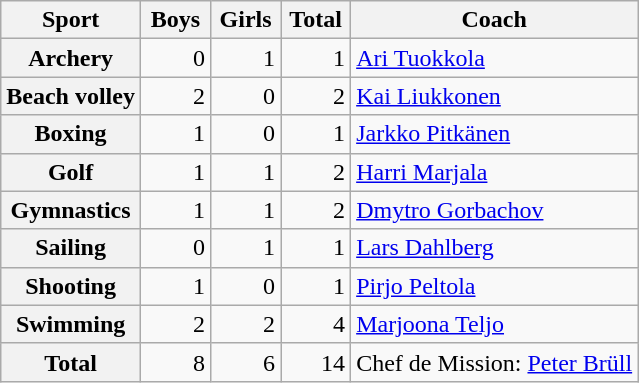<table border="1" class="wikitable" style="text-align:right;">
<tr>
<th>Sport</th>
<th>Boys</th>
<th>Girls</th>
<th>Total</th>
<th>Coach</th>
</tr>
<tr>
<th>Archery</th>
<td width=11%>0</td>
<td width=11%>1</td>
<td width=11%>1</td>
<td align=left><a href='#'>Ari Tuokkola</a></td>
</tr>
<tr>
<th>Beach volley</th>
<td>2</td>
<td>0</td>
<td>2</td>
<td align=left><a href='#'>Kai Liukkonen</a></td>
</tr>
<tr>
<th>Boxing</th>
<td>1</td>
<td>0</td>
<td>1</td>
<td align=left><a href='#'>Jarkko Pitkänen</a></td>
</tr>
<tr>
<th>Golf</th>
<td>1</td>
<td>1</td>
<td>2</td>
<td align=left><a href='#'>Harri Marjala</a></td>
</tr>
<tr>
<th>Gymnastics</th>
<td>1</td>
<td>1</td>
<td>2</td>
<td align=left><a href='#'>Dmytro Gorbachov</a></td>
</tr>
<tr>
<th>Sailing</th>
<td>0</td>
<td>1</td>
<td>1</td>
<td align=left><a href='#'>Lars Dahlberg</a></td>
</tr>
<tr>
<th>Shooting</th>
<td>1</td>
<td>0</td>
<td>1</td>
<td align=left><a href='#'>Pirjo Peltola</a></td>
</tr>
<tr>
<th>Swimming</th>
<td>2</td>
<td>2</td>
<td>4</td>
<td align=left><a href='#'>Marjoona Teljo</a></td>
</tr>
<tr>
<th>Total</th>
<td>8</td>
<td>6</td>
<td>14</td>
<td align=left>Chef de Mission: <a href='#'>Peter Brüll</a></td>
</tr>
</table>
